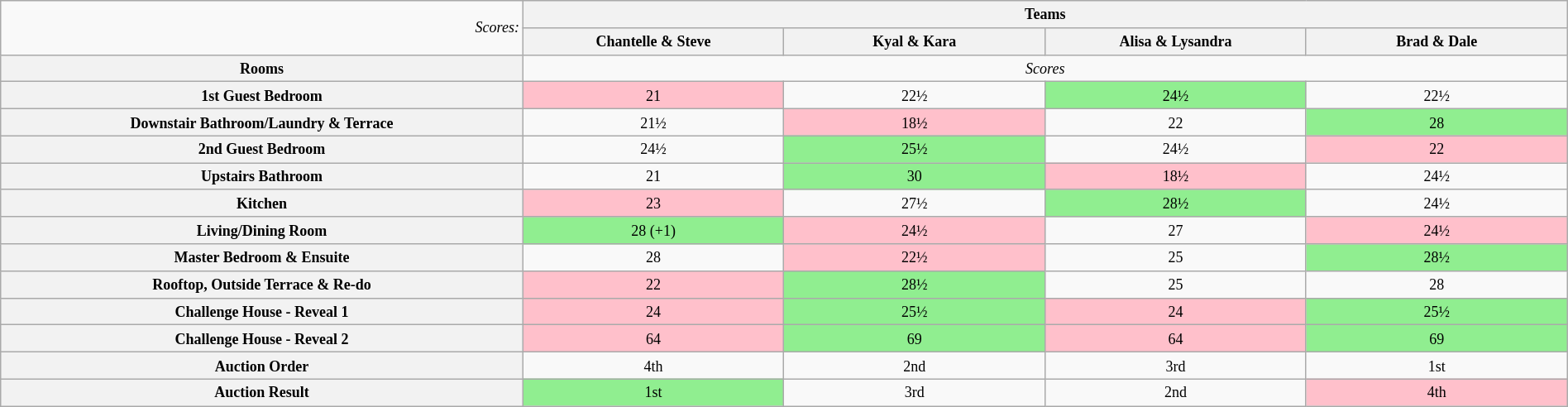<table class="wikitable" style="text-align: center; font-size: 9pt; line-height:16px; width:100%">
<tr>
<td style="width:10%; text-align:right;" rowspan="2"><em>Scores:</em></td>
<th colspan="4">Teams</th>
</tr>
<tr>
<th style="width:5%;">Chantelle & Steve</th>
<th style="width:5%;">Kyal & Kara</th>
<th style="width:5%;">Alisa & Lysandra</th>
<th style="width:5%;">Brad & Dale</th>
</tr>
<tr>
<th>Rooms</th>
<td colspan="4"><em>Scores</em></td>
</tr>
<tr>
<th style="width:5%;">1st Guest Bedroom</th>
<td bgcolor="pink">21</td>
<td>22½</td>
<td bgcolor="lightgreen">24½</td>
<td>22½</td>
</tr>
<tr>
<th style="width:5%;">Downstair Bathroom/Laundry & Terrace</th>
<td>21½</td>
<td bgcolor="pink">18½</td>
<td>22</td>
<td bgcolor="lightgreen">28</td>
</tr>
<tr>
<th style="width:5%;">2nd Guest Bedroom</th>
<td>24½</td>
<td bgcolor="lightgreen">25½</td>
<td>24½</td>
<td bgcolor="pink">22</td>
</tr>
<tr>
<th style="width:5%;">Upstairs Bathroom</th>
<td>21</td>
<td bgcolor="lightgreen">30</td>
<td bgcolor="pink">18½</td>
<td>24½</td>
</tr>
<tr>
<th style="width:5%;">Kitchen</th>
<td bgcolor="pink">23</td>
<td>27½</td>
<td bgcolor="lightgreen">28½</td>
<td>24½</td>
</tr>
<tr>
<th style="width:5%;">Living/Dining Room</th>
<td bgcolor="lightgreen">28 (+1)</td>
<td bgcolor="pink">24½</td>
<td>27</td>
<td bgcolor="pink">24½</td>
</tr>
<tr>
<th style="width:5%;">Master Bedroom & Ensuite</th>
<td>28</td>
<td bgcolor="pink">22½</td>
<td>25</td>
<td bgcolor="lightgreen">28½</td>
</tr>
<tr>
<th style="width:5%;">Rooftop, Outside Terrace & Re-do</th>
<td bgcolor="pink">22</td>
<td bgcolor="lightgreen">28½</td>
<td>25</td>
<td>28</td>
</tr>
<tr>
<th style="width:5%;">Challenge House - Reveal 1</th>
<td bgcolor="pink">24</td>
<td bgcolor="lightgreen">25½</td>
<td bgcolor="pink">24</td>
<td bgcolor="lightgreen">25½</td>
</tr>
<tr>
<th style="width:5%;">Challenge House - Reveal 2</th>
<td bgcolor="pink">64</td>
<td bgcolor="lightgreen">69</td>
<td bgcolor="pink">64</td>
<td bgcolor="lightgreen">69</td>
</tr>
<tr>
<th style="width:5%;">Auction Order</th>
<td>4th</td>
<td>2nd</td>
<td>3rd</td>
<td>1st</td>
</tr>
<tr>
<th style="width:5%;">Auction Result</th>
<td bgcolor="lightgreen">1st</td>
<td>3rd</td>
<td>2nd</td>
<td bgcolor="pink">4th</td>
</tr>
</table>
